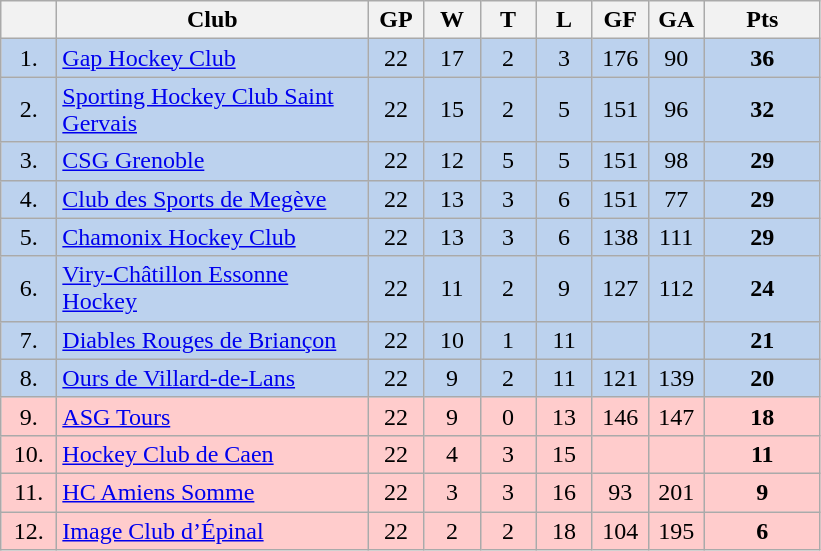<table class="wikitable">
<tr>
<th width="30"></th>
<th width="200">Club</th>
<th width="30">GP</th>
<th width="30">W</th>
<th width="30">T</th>
<th width="30">L</th>
<th width="30">GF</th>
<th width="30">GA</th>
<th width="70">Pts</th>
</tr>
<tr bgcolor="#BCD2EE" align="center">
<td>1.</td>
<td align="left"><a href='#'>Gap Hockey Club</a></td>
<td>22</td>
<td>17</td>
<td>2</td>
<td>3</td>
<td>176</td>
<td>90</td>
<td><strong>36</strong></td>
</tr>
<tr bgcolor="#BCD2EE" align="center">
<td>2.</td>
<td align="left"><a href='#'>Sporting Hockey Club Saint Gervais</a></td>
<td>22</td>
<td>15</td>
<td>2</td>
<td>5</td>
<td>151</td>
<td>96</td>
<td><strong>32</strong></td>
</tr>
<tr bgcolor="#BCD2EE" align="center">
<td>3.</td>
<td align="left"><a href='#'>CSG Grenoble</a></td>
<td>22</td>
<td>12</td>
<td>5</td>
<td>5</td>
<td>151</td>
<td>98</td>
<td><strong>29</strong></td>
</tr>
<tr bgcolor="#BCD2EE" align="center">
<td>4.</td>
<td align="left"><a href='#'>Club des Sports de Megève</a></td>
<td>22</td>
<td>13</td>
<td>3</td>
<td>6</td>
<td>151</td>
<td>77</td>
<td><strong>29</strong></td>
</tr>
<tr bgcolor="#BCD2EE" align="center">
<td>5.</td>
<td align="left"><a href='#'>Chamonix Hockey Club</a></td>
<td>22</td>
<td>13</td>
<td>3</td>
<td>6</td>
<td>138</td>
<td>111</td>
<td><strong>29</strong></td>
</tr>
<tr bgcolor="#BCD2EE" align="center">
<td>6.</td>
<td align="left"><a href='#'>Viry-Châtillon Essonne Hockey&lrm;</a></td>
<td>22</td>
<td>11</td>
<td>2</td>
<td>9</td>
<td>127</td>
<td>112</td>
<td><strong>24</strong></td>
</tr>
<tr bgcolor="#BCD2EE" align="center">
<td>7.</td>
<td align="left"><a href='#'>Diables Rouges de Briançon</a></td>
<td>22</td>
<td>10</td>
<td>1</td>
<td>11</td>
<td></td>
<td></td>
<td><strong>21</strong></td>
</tr>
<tr bgcolor="#BCD2EE" align="center">
<td>8.</td>
<td align="left"><a href='#'>Ours de Villard-de-Lans</a></td>
<td>22</td>
<td>9</td>
<td>2</td>
<td>11</td>
<td>121</td>
<td>139</td>
<td><strong>20</strong></td>
</tr>
<tr bgcolor="#FFCCCC" align="center">
<td>9.</td>
<td align="left"><a href='#'>ASG Tours</a></td>
<td>22</td>
<td>9</td>
<td>0</td>
<td>13</td>
<td>146</td>
<td>147</td>
<td><strong>18</strong></td>
</tr>
<tr bgcolor="#FFCCCC" align="center">
<td>10.</td>
<td align="left"><a href='#'>Hockey Club de Caen</a></td>
<td>22</td>
<td>4</td>
<td>3</td>
<td>15</td>
<td></td>
<td></td>
<td><strong>11</strong></td>
</tr>
<tr bgcolor="#FFCCCC" align="center">
<td>11.</td>
<td align="left"><a href='#'>HC Amiens Somme</a></td>
<td>22</td>
<td>3</td>
<td>3</td>
<td>16</td>
<td>93</td>
<td>201</td>
<td><strong>9</strong></td>
</tr>
<tr bgcolor="#FFCCCC" align="center">
<td>12.</td>
<td align="left"><a href='#'>Image Club d’Épinal</a></td>
<td>22</td>
<td>2</td>
<td>2</td>
<td>18</td>
<td>104</td>
<td>195</td>
<td><strong>6</strong></td>
</tr>
</table>
